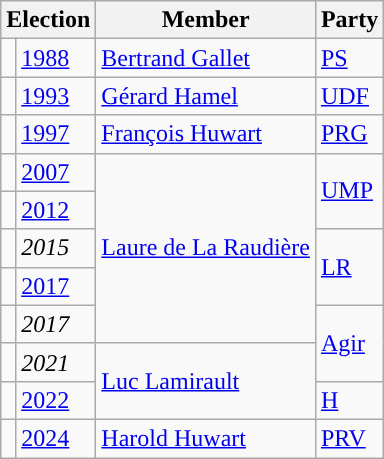<table class="wikitable">
<tr>
<th colspan=2>Election</th>
<th>Member</th>
<th>Party</th>
</tr>
<tr>
<td style="background-color: "></td>
<td><a href='#'>1988</a></td>
<td><a href='#'>Bertrand Gallet</a></td>
<td><a href='#'>PS</a></td>
</tr>
<tr>
<td style="background-color: "></td>
<td><a href='#'>1993</a></td>
<td><a href='#'>Gérard Hamel</a></td>
<td><a href='#'>UDF</a></td>
</tr>
<tr>
<td style="background-color: "></td>
<td><a href='#'>1997</a></td>
<td><a href='#'>François Huwart</a></td>
<td><a href='#'>PRG</a></td>
</tr>
<tr>
<td style="background-color: "></td>
<td><a href='#'>2007</a></td>
<td rowspan="5"><a href='#'>Laure de La Raudière</a></td>
<td rowspan=2><a href='#'>UMP</a></td>
</tr>
<tr>
<td style="background-color: "></td>
<td><a href='#'>2012</a></td>
</tr>
<tr>
<td style="background-color: "></td>
<td><em>2015</em></td>
<td rowspan=2><a href='#'>LR</a></td>
</tr>
<tr>
<td style="background-color: "></td>
<td><a href='#'>2017</a></td>
</tr>
<tr>
<td style="background-color: "></td>
<td><em>2017</em></td>
<td rowspan="2"><a href='#'>Agir</a></td>
</tr>
<tr>
<td style="color:inherit;background-color: "></td>
<td><em>2021</em></td>
<td rowspan="2"><a href='#'>Luc Lamirault</a></td>
</tr>
<tr>
<td style="color:inherit;background-color: "></td>
<td><a href='#'>2022</a></td>
<td><a href='#'>H</a></td>
</tr>
<tr>
<td style="color:inherit;background-color: "></td>
<td><a href='#'>2024</a></td>
<td><a href='#'>Harold Huwart</a></td>
<td><a href='#'>PRV</a></td>
</tr>
</table>
